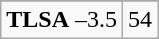<table class="wikitable">
<tr align="center">
</tr>
<tr align="center">
<td><strong>TLSA</strong> –3.5</td>
<td>54</td>
</tr>
</table>
